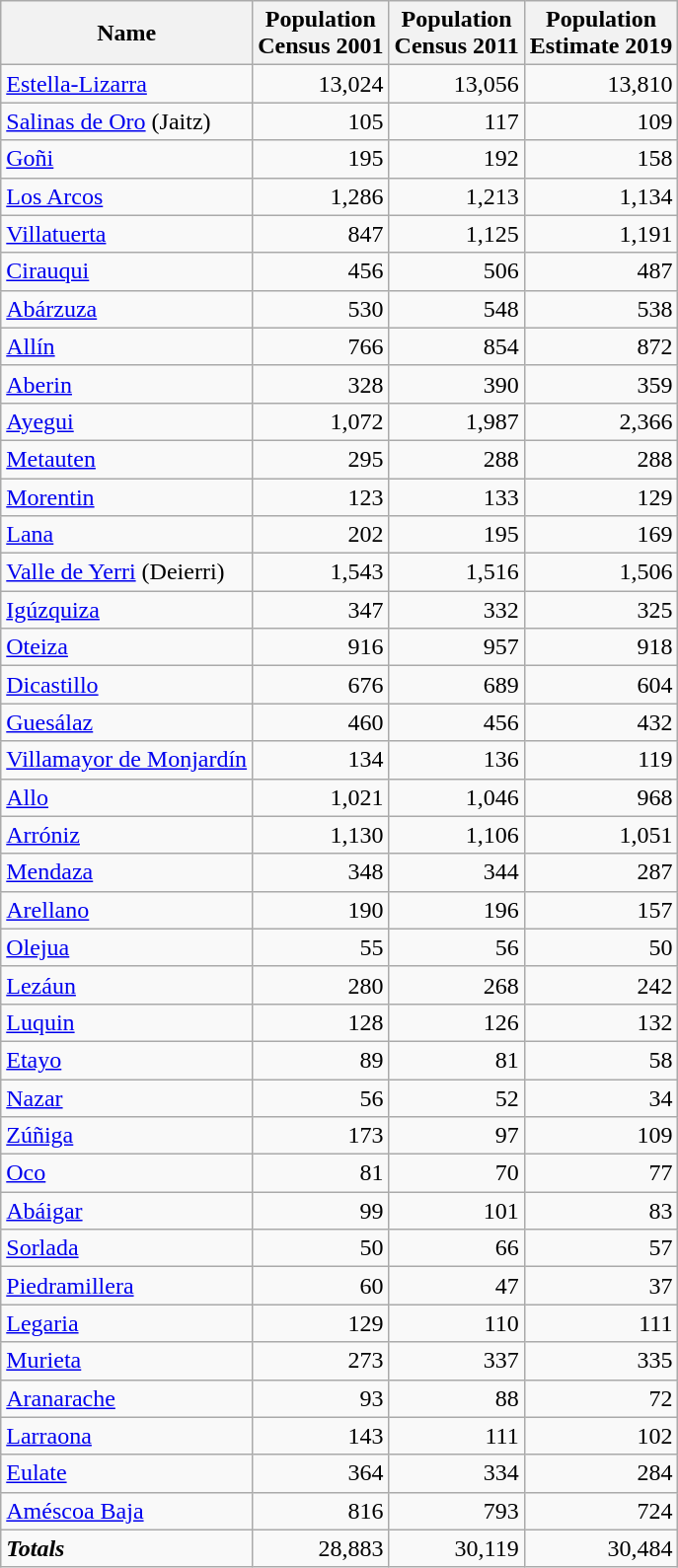<table class="wikitable sortable">
<tr>
<th>Name</th>
<th>Population<br>Census 2001</th>
<th>Population<br>Census 2011</th>
<th>Population<br>Estimate 2019</th>
</tr>
<tr>
<td><a href='#'>Estella-Lizarra</a></td>
<td align=right>13,024</td>
<td align=right>13,056</td>
<td align=right>13,810</td>
</tr>
<tr>
<td><a href='#'>Salinas de Oro</a> (Jaitz)</td>
<td align=right>105</td>
<td align=right>117</td>
<td align=right>109</td>
</tr>
<tr>
<td><a href='#'>Goñi</a></td>
<td align=right>195</td>
<td align=right>192</td>
<td align=right>158</td>
</tr>
<tr>
<td><a href='#'>Los Arcos</a></td>
<td align=right>1,286</td>
<td align=right>1,213</td>
<td align=right>1,134</td>
</tr>
<tr>
<td><a href='#'>Villatuerta</a></td>
<td align=right>847</td>
<td align=right>1,125</td>
<td align=right>1,191</td>
</tr>
<tr>
<td><a href='#'>Cirauqui</a></td>
<td align=right>456</td>
<td align=right>506</td>
<td align=right>487</td>
</tr>
<tr>
<td><a href='#'>Abárzuza</a></td>
<td align=right>530</td>
<td align=right>548</td>
<td align=right>538</td>
</tr>
<tr>
<td><a href='#'>Allín</a></td>
<td align=right>766</td>
<td align=right>854</td>
<td align=right>872</td>
</tr>
<tr>
<td><a href='#'>Aberin</a></td>
<td align=right>328</td>
<td align=right>390</td>
<td align=right>359</td>
</tr>
<tr>
<td><a href='#'>Ayegui</a></td>
<td align=right>1,072</td>
<td align=right>1,987</td>
<td align=right>2,366</td>
</tr>
<tr>
<td><a href='#'>Metauten</a></td>
<td align=right>295</td>
<td align=right>288</td>
<td align=right>288</td>
</tr>
<tr>
<td><a href='#'>Morentin</a></td>
<td align=right>123</td>
<td align=right>133</td>
<td align=right>129</td>
</tr>
<tr>
<td><a href='#'>Lana</a></td>
<td align=right>202</td>
<td align=right>195</td>
<td align=right>169</td>
</tr>
<tr>
<td><a href='#'>Valle de Yerri</a> (Deierri)</td>
<td align=right>1,543</td>
<td align=right>1,516</td>
<td align=right>1,506</td>
</tr>
<tr>
<td><a href='#'>Igúzquiza</a></td>
<td align=right>347</td>
<td align=right>332</td>
<td align=right>325</td>
</tr>
<tr>
<td><a href='#'>Oteiza</a></td>
<td align=right>916</td>
<td align=right>957</td>
<td align=right>918</td>
</tr>
<tr>
<td><a href='#'>Dicastillo</a></td>
<td align=right>676</td>
<td align=right>689</td>
<td align=right>604</td>
</tr>
<tr>
<td><a href='#'>Guesálaz</a></td>
<td align=right>460</td>
<td align=right>456</td>
<td align=right>432</td>
</tr>
<tr>
<td><a href='#'>Villamayor de Monjardín</a></td>
<td align=right>134</td>
<td align=right>136</td>
<td align=right>119</td>
</tr>
<tr>
<td><a href='#'>Allo</a></td>
<td align=right>1,021</td>
<td align=right>1,046</td>
<td align=right>968</td>
</tr>
<tr>
<td><a href='#'>Arróniz</a></td>
<td align=right>1,130</td>
<td align=right>1,106</td>
<td align=right>1,051</td>
</tr>
<tr>
<td><a href='#'>Mendaza</a></td>
<td align=right>348</td>
<td align=right>344</td>
<td align=right>287</td>
</tr>
<tr>
<td><a href='#'>Arellano</a></td>
<td align=right>190</td>
<td align=right>196</td>
<td align=right>157</td>
</tr>
<tr>
<td><a href='#'>Olejua</a></td>
<td align=right>55</td>
<td align=right>56</td>
<td align=right>50</td>
</tr>
<tr>
<td><a href='#'>Lezáun</a></td>
<td align=right>280</td>
<td align=right>268</td>
<td align=right>242</td>
</tr>
<tr>
<td><a href='#'>Luquin</a></td>
<td align=right>128</td>
<td align=right>126</td>
<td align=right>132</td>
</tr>
<tr>
<td><a href='#'>Etayo</a></td>
<td align=right>89</td>
<td align=right>81</td>
<td align=right>58</td>
</tr>
<tr>
<td><a href='#'>Nazar</a></td>
<td align=right>56</td>
<td align=right>52</td>
<td align=right>34</td>
</tr>
<tr>
<td><a href='#'>Zúñiga</a></td>
<td align=right>173</td>
<td align=right>97</td>
<td align=right>109</td>
</tr>
<tr>
<td><a href='#'>Oco</a></td>
<td align=right>81</td>
<td align=right>70</td>
<td align=right>77</td>
</tr>
<tr>
<td><a href='#'>Abáigar</a></td>
<td align=right>99</td>
<td align=right>101</td>
<td align=right>83</td>
</tr>
<tr>
<td><a href='#'>Sorlada</a></td>
<td align=right>50</td>
<td align=right>66</td>
<td align=right>57</td>
</tr>
<tr>
<td><a href='#'>Piedramillera</a></td>
<td align=right>60</td>
<td align=right>47</td>
<td align=right>37</td>
</tr>
<tr>
<td><a href='#'>Legaria</a></td>
<td align=right>129</td>
<td align=right>110</td>
<td align=right>111</td>
</tr>
<tr>
<td><a href='#'>Murieta</a></td>
<td align=right>273</td>
<td align=right>337</td>
<td align=right>335</td>
</tr>
<tr>
<td><a href='#'>Aranarache</a></td>
<td align=right>93</td>
<td align=right>88</td>
<td align=right>72</td>
</tr>
<tr>
<td><a href='#'>Larraona</a></td>
<td align=right>143</td>
<td align=right>111</td>
<td align=right>102</td>
</tr>
<tr>
<td><a href='#'>Eulate</a></td>
<td align=right>364</td>
<td align=right>334</td>
<td align=right>284</td>
</tr>
<tr>
<td><a href='#'>Améscoa Baja</a></td>
<td align=right>816</td>
<td align=right>793</td>
<td align=right>724</td>
</tr>
<tr>
<td><strong><em>Totals</em></strong></td>
<td align=right>28,883</td>
<td align=right>30,119</td>
<td align=right>30,484</td>
</tr>
</table>
